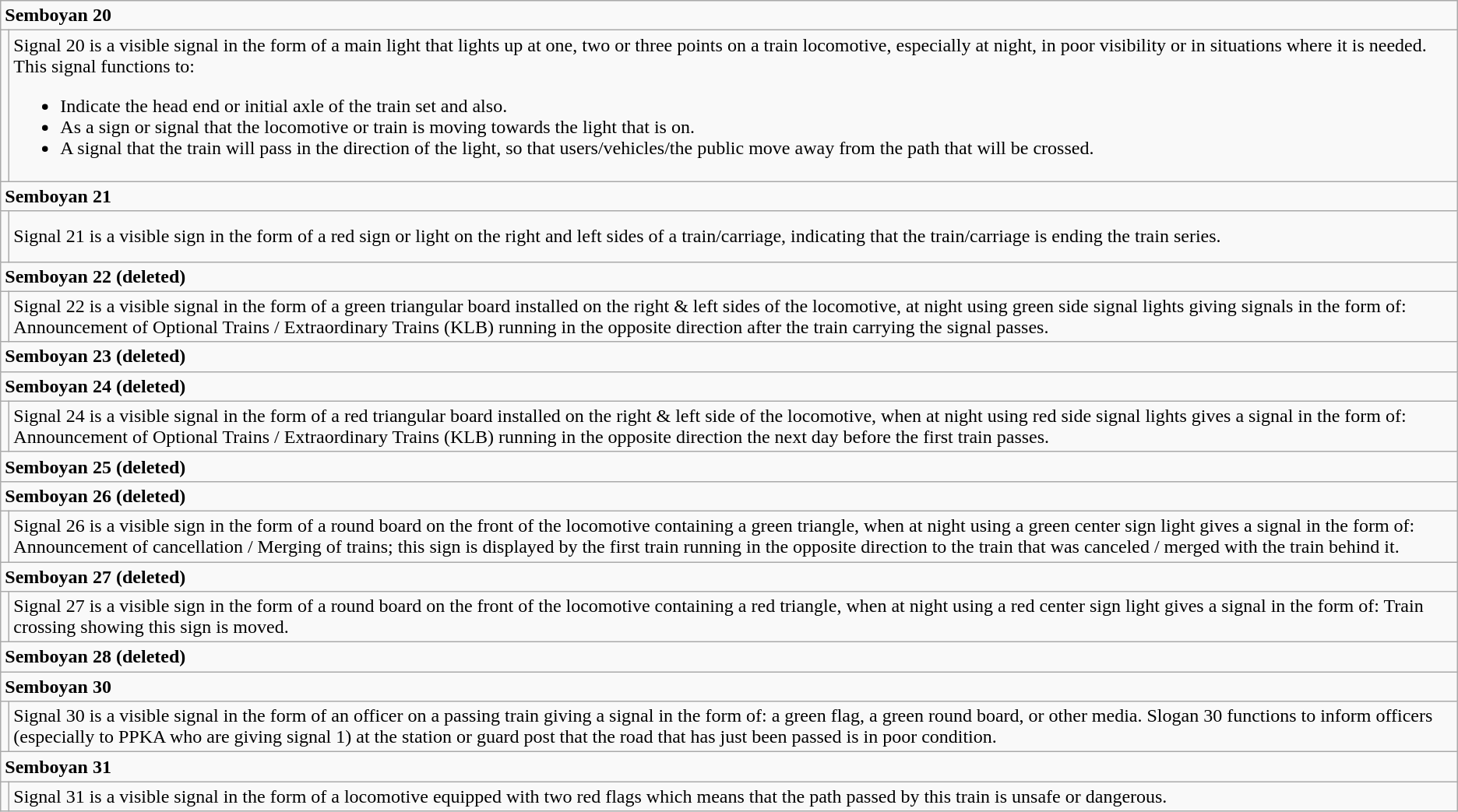<table Class=wikitable style=text-align:left>
<tr>
<td colspan=2><strong>Semboyan 20</strong></td>
</tr>
<tr>
<td></td>
<td>Signal 20 is a visible signal in the form of a main light that lights up at one, two or three points on a train locomotive, especially at night, in poor visibility or in situations where it is needed.<br>This signal functions to:<ul><li>Indicate the head end or initial axle of the train set and also.</li><li>As a sign or signal that the locomotive or train is moving towards the light that is on.</li><li>A signal that the train will pass in the direction of the light, so that users/vehicles/the public move away from the path that will be crossed.</li></ul></td>
</tr>
<tr>
<td colspan=2><strong>Semboyan 21</strong></td>
</tr>
<tr>
<td><br><br></td>
<td>Signal 21 is a visible sign in the form of a red sign or light on the right and left sides of a train/carriage, indicating that the train/carriage is ending the train series.</td>
</tr>
<tr>
<td colspan=2><strong>Semboyan 22 (deleted)</strong></td>
</tr>
<tr>
<td></td>
<td>Signal 22 is a visible signal in the form of a green triangular board installed on the right & left sides of the locomotive, at night using green side signal lights giving signals in the form of: Announcement of Optional Trains / Extraordinary Trains (KLB) running in the opposite direction after the train carrying the signal passes.</td>
</tr>
<tr>
<td colspan="2"><strong>Semboyan 23 (deleted)</strong></td>
</tr>
<tr>
<td colspan="2"><strong>Semboyan 24 (deleted)</strong></td>
</tr>
<tr>
<td></td>
<td>Signal 24 is a visible signal in the form of a red triangular board installed on the right & left side of the locomotive, when at night using red side signal lights gives a signal in the form of: Announcement of Optional Trains / Extraordinary Trains (KLB) running in the opposite direction the next day before the first train passes.</td>
</tr>
<tr>
<td colspan="2"><strong>Semboyan 25 (deleted)</strong></td>
</tr>
<tr>
<td colspan="2"><strong>Semboyan 26 (deleted)</strong></td>
</tr>
<tr>
<td></td>
<td>Signal 26 is a visible sign in the form of a round board on the front of the locomotive containing a green triangle, when at night using a green center sign light gives a signal in the form of: Announcement of cancellation / Merging of trains; this sign is displayed by the first train running in the opposite direction to the train that was canceled / merged with the train behind it.</td>
</tr>
<tr>
<td colspan="2"><strong>Semboyan 27 (deleted)</strong></td>
</tr>
<tr>
<td></td>
<td>Signal 27 is a visible sign in the form of a round board on the front of the locomotive containing a red triangle, when at night using a red center sign light gives a signal in the form of: Train crossing showing this sign is moved.</td>
</tr>
<tr>
<td colspan="2"><strong>Semboyan 28 (deleted)</strong></td>
</tr>
<tr>
<td colspan=2><strong>Semboyan 30</strong></td>
</tr>
<tr>
<td></td>
<td>Signal 30 is a visible signal in the form of an officer on a passing train giving a signal in the form of: a green flag, a green round board, or other media. Slogan 30 functions to inform officers (especially to PPKA who are giving signal 1) at the station or guard post that the road that has just been passed is in poor condition.</td>
</tr>
<tr>
<td colspan=2><strong>Semboyan 31</strong></td>
</tr>
<tr>
<td></td>
<td>Signal 31 is a visible signal in the form of a locomotive equipped with two red flags which means that the path passed by this train is unsafe or dangerous.</td>
</tr>
</table>
